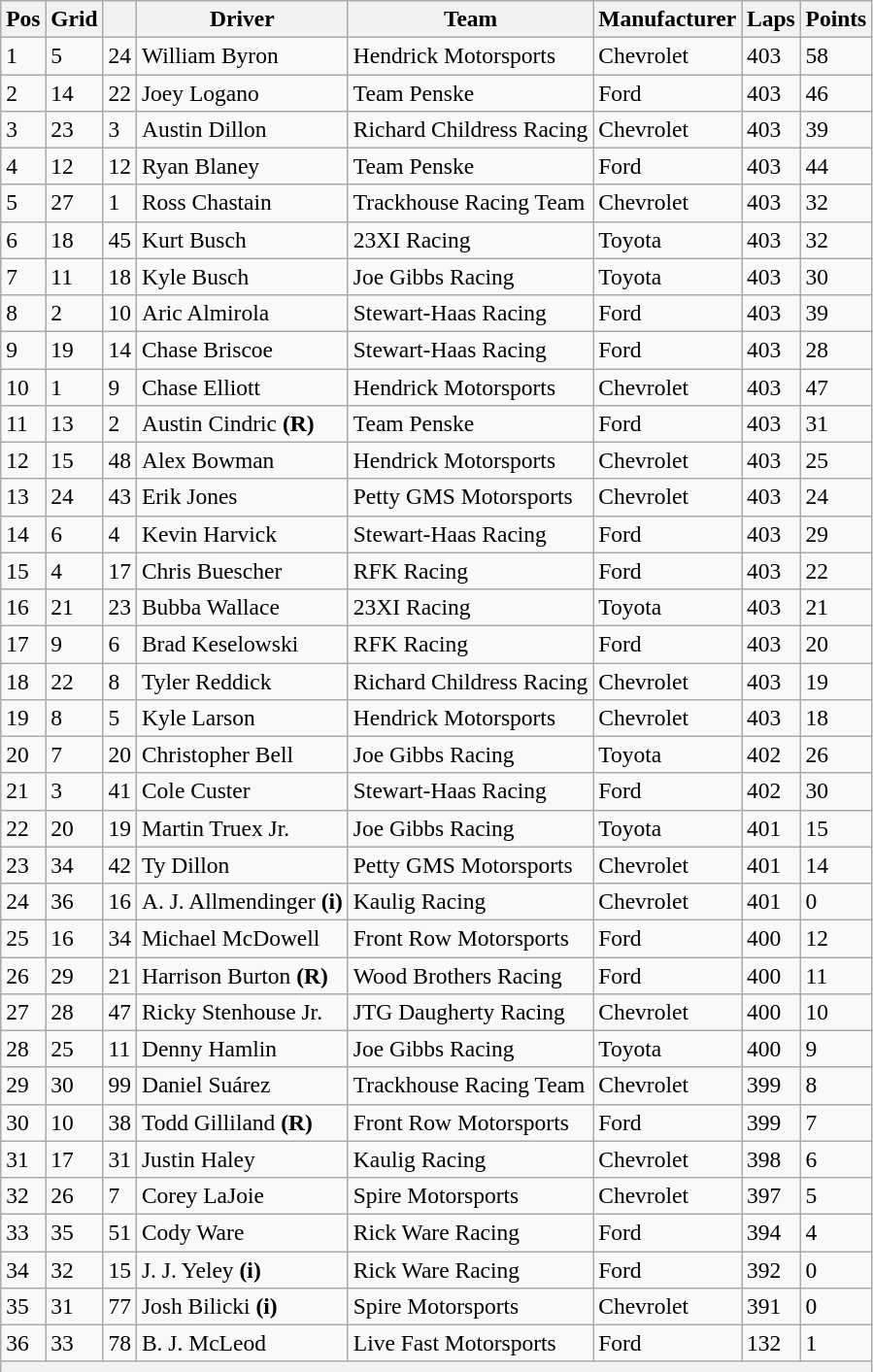<table class="wikitable" style="font-size:98%">
<tr>
<th>Pos</th>
<th>Grid</th>
<th></th>
<th>Driver</th>
<th>Team</th>
<th>Manufacturer</th>
<th>Laps</th>
<th>Points</th>
</tr>
<tr>
<td>1</td>
<td>5</td>
<td>24</td>
<td>William Byron</td>
<td>Hendrick Motorsports</td>
<td>Chevrolet</td>
<td>403</td>
<td>58</td>
</tr>
<tr>
<td>2</td>
<td>14</td>
<td>22</td>
<td>Joey Logano</td>
<td>Team Penske</td>
<td>Ford</td>
<td>403</td>
<td>46</td>
</tr>
<tr>
<td>3</td>
<td>23</td>
<td>3</td>
<td>Austin Dillon</td>
<td>Richard Childress Racing</td>
<td>Chevrolet</td>
<td>403</td>
<td>39</td>
</tr>
<tr>
<td>4</td>
<td>12</td>
<td>12</td>
<td>Ryan Blaney</td>
<td>Team Penske</td>
<td>Ford</td>
<td>403</td>
<td>44</td>
</tr>
<tr>
<td>5</td>
<td>27</td>
<td>1</td>
<td>Ross Chastain</td>
<td>Trackhouse Racing Team</td>
<td>Chevrolet</td>
<td>403</td>
<td>32</td>
</tr>
<tr>
<td>6</td>
<td>18</td>
<td>45</td>
<td>Kurt Busch</td>
<td>23XI Racing</td>
<td>Toyota</td>
<td>403</td>
<td>32</td>
</tr>
<tr>
<td>7</td>
<td>11</td>
<td>18</td>
<td>Kyle Busch</td>
<td>Joe Gibbs Racing</td>
<td>Toyota</td>
<td>403</td>
<td>30</td>
</tr>
<tr>
<td>8</td>
<td>2</td>
<td>10</td>
<td>Aric Almirola</td>
<td>Stewart-Haas Racing</td>
<td>Ford</td>
<td>403</td>
<td>39</td>
</tr>
<tr>
<td>9</td>
<td>19</td>
<td>14</td>
<td>Chase Briscoe</td>
<td>Stewart-Haas Racing</td>
<td>Ford</td>
<td>403</td>
<td>28</td>
</tr>
<tr>
<td>10</td>
<td>1</td>
<td>9</td>
<td>Chase Elliott</td>
<td>Hendrick Motorsports</td>
<td>Chevrolet</td>
<td>403</td>
<td>47</td>
</tr>
<tr>
<td>11</td>
<td>13</td>
<td>2</td>
<td>Austin Cindric <strong>(R)</strong></td>
<td>Team Penske</td>
<td>Ford</td>
<td>403</td>
<td>31</td>
</tr>
<tr>
<td>12</td>
<td>15</td>
<td>48</td>
<td>Alex Bowman</td>
<td>Hendrick Motorsports</td>
<td>Chevrolet</td>
<td>403</td>
<td>25</td>
</tr>
<tr>
<td>13</td>
<td>24</td>
<td>43</td>
<td>Erik Jones</td>
<td>Petty GMS Motorsports</td>
<td>Chevrolet</td>
<td>403</td>
<td>24</td>
</tr>
<tr>
<td>14</td>
<td>6</td>
<td>4</td>
<td>Kevin Harvick</td>
<td>Stewart-Haas Racing</td>
<td>Ford</td>
<td>403</td>
<td>29</td>
</tr>
<tr>
<td>15</td>
<td>4</td>
<td>17</td>
<td>Chris Buescher</td>
<td>RFK Racing</td>
<td>Ford</td>
<td>403</td>
<td>22</td>
</tr>
<tr>
<td>16</td>
<td>21</td>
<td>23</td>
<td>Bubba Wallace</td>
<td>23XI Racing</td>
<td>Toyota</td>
<td>403</td>
<td>21</td>
</tr>
<tr>
<td>17</td>
<td>9</td>
<td>6</td>
<td>Brad Keselowski</td>
<td>RFK Racing</td>
<td>Ford</td>
<td>403</td>
<td>20</td>
</tr>
<tr>
<td>18</td>
<td>22</td>
<td>8</td>
<td>Tyler Reddick</td>
<td>Richard Childress Racing</td>
<td>Chevrolet</td>
<td>403</td>
<td>19</td>
</tr>
<tr>
<td>19</td>
<td>8</td>
<td>5</td>
<td>Kyle Larson</td>
<td>Hendrick Motorsports</td>
<td>Chevrolet</td>
<td>403</td>
<td>18</td>
</tr>
<tr>
<td>20</td>
<td>7</td>
<td>20</td>
<td>Christopher Bell</td>
<td>Joe Gibbs Racing</td>
<td>Toyota</td>
<td>402</td>
<td>26</td>
</tr>
<tr>
<td>21</td>
<td>3</td>
<td>41</td>
<td>Cole Custer</td>
<td>Stewart-Haas Racing</td>
<td>Ford</td>
<td>402</td>
<td>30</td>
</tr>
<tr>
<td>22</td>
<td>20</td>
<td>19</td>
<td>Martin Truex Jr.</td>
<td>Joe Gibbs Racing</td>
<td>Toyota</td>
<td>401</td>
<td>15</td>
</tr>
<tr>
<td>23</td>
<td>34</td>
<td>42</td>
<td>Ty Dillon</td>
<td>Petty GMS Motorsports</td>
<td>Chevrolet</td>
<td>401</td>
<td>14</td>
</tr>
<tr>
<td>24</td>
<td>36</td>
<td>16</td>
<td>A. J. Allmendinger <strong>(i)</strong></td>
<td>Kaulig Racing</td>
<td>Chevrolet</td>
<td>401</td>
<td>0</td>
</tr>
<tr>
<td>25</td>
<td>16</td>
<td>34</td>
<td>Michael McDowell</td>
<td>Front Row Motorsports</td>
<td>Ford</td>
<td>400</td>
<td>12</td>
</tr>
<tr>
<td>26</td>
<td>29</td>
<td>21</td>
<td>Harrison Burton <strong>(R)</strong></td>
<td>Wood Brothers Racing</td>
<td>Ford</td>
<td>400</td>
<td>11</td>
</tr>
<tr>
<td>27</td>
<td>28</td>
<td>47</td>
<td>Ricky Stenhouse Jr.</td>
<td>JTG Daugherty Racing</td>
<td>Chevrolet</td>
<td>400</td>
<td>10</td>
</tr>
<tr>
<td>28</td>
<td>25</td>
<td>11</td>
<td>Denny Hamlin</td>
<td>Joe Gibbs Racing</td>
<td>Toyota</td>
<td>400</td>
<td>9</td>
</tr>
<tr>
<td>29</td>
<td>30</td>
<td>99</td>
<td>Daniel Suárez</td>
<td>Trackhouse Racing Team</td>
<td>Chevrolet</td>
<td>399</td>
<td>8</td>
</tr>
<tr>
<td>30</td>
<td>10</td>
<td>38</td>
<td>Todd Gilliland <strong>(R)</strong></td>
<td>Front Row Motorsports</td>
<td>Ford</td>
<td>399</td>
<td>7</td>
</tr>
<tr>
<td>31</td>
<td>17</td>
<td>31</td>
<td>Justin Haley</td>
<td>Kaulig Racing</td>
<td>Chevrolet</td>
<td>398</td>
<td>6</td>
</tr>
<tr>
<td>32</td>
<td>26</td>
<td>7</td>
<td>Corey LaJoie</td>
<td>Spire Motorsports</td>
<td>Chevrolet</td>
<td>397</td>
<td>5</td>
</tr>
<tr>
<td>33</td>
<td>35</td>
<td>51</td>
<td>Cody Ware</td>
<td>Rick Ware Racing</td>
<td>Ford</td>
<td>394</td>
<td>4</td>
</tr>
<tr>
<td>34</td>
<td>32</td>
<td>15</td>
<td>J. J. Yeley <strong>(i)</strong></td>
<td>Rick Ware Racing</td>
<td>Ford</td>
<td>392</td>
<td>0</td>
</tr>
<tr>
<td>35</td>
<td>31</td>
<td>77</td>
<td>Josh Bilicki <strong>(i)</strong></td>
<td>Spire Motorsports</td>
<td>Chevrolet</td>
<td>391</td>
<td>0</td>
</tr>
<tr>
<td>36</td>
<td>33</td>
<td>78</td>
<td>B. J. McLeod</td>
<td>Live Fast Motorsports</td>
<td>Ford</td>
<td>132</td>
<td>1</td>
</tr>
<tr>
<th colspan="8"></th>
</tr>
</table>
